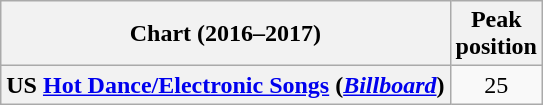<table class="wikitable plainrowheaders" style="text-align:center">
<tr>
<th>Chart (2016–2017)</th>
<th>Peak<br> position</th>
</tr>
<tr>
<th scope="row">US <a href='#'>Hot Dance/Electronic Songs</a> (<em><a href='#'>Billboard</a></em>)</th>
<td>25</td>
</tr>
</table>
